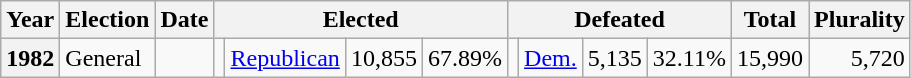<table class="wikitable">
<tr>
<th>Year</th>
<th>Election</th>
<th>Date</th>
<th colspan="4">Elected</th>
<th colspan="4">Defeated</th>
<th>Total</th>
<th>Plurality</th>
</tr>
<tr>
<th valign="top">1982</th>
<td valign="top">General</td>
<td valign="top"></td>
<td valign="top"></td>
<td valign="top" ><a href='#'>Republican</a></td>
<td valign="top" align="right">10,855</td>
<td valign="top" align="right">67.89%</td>
<td valign="top"></td>
<td valign="top" ><a href='#'>Dem.</a></td>
<td valign="top" align="right">5,135</td>
<td valign="top" align="right">32.11%</td>
<td valign="top" align="right">15,990</td>
<td valign="top" align="right">5,720</td>
</tr>
</table>
